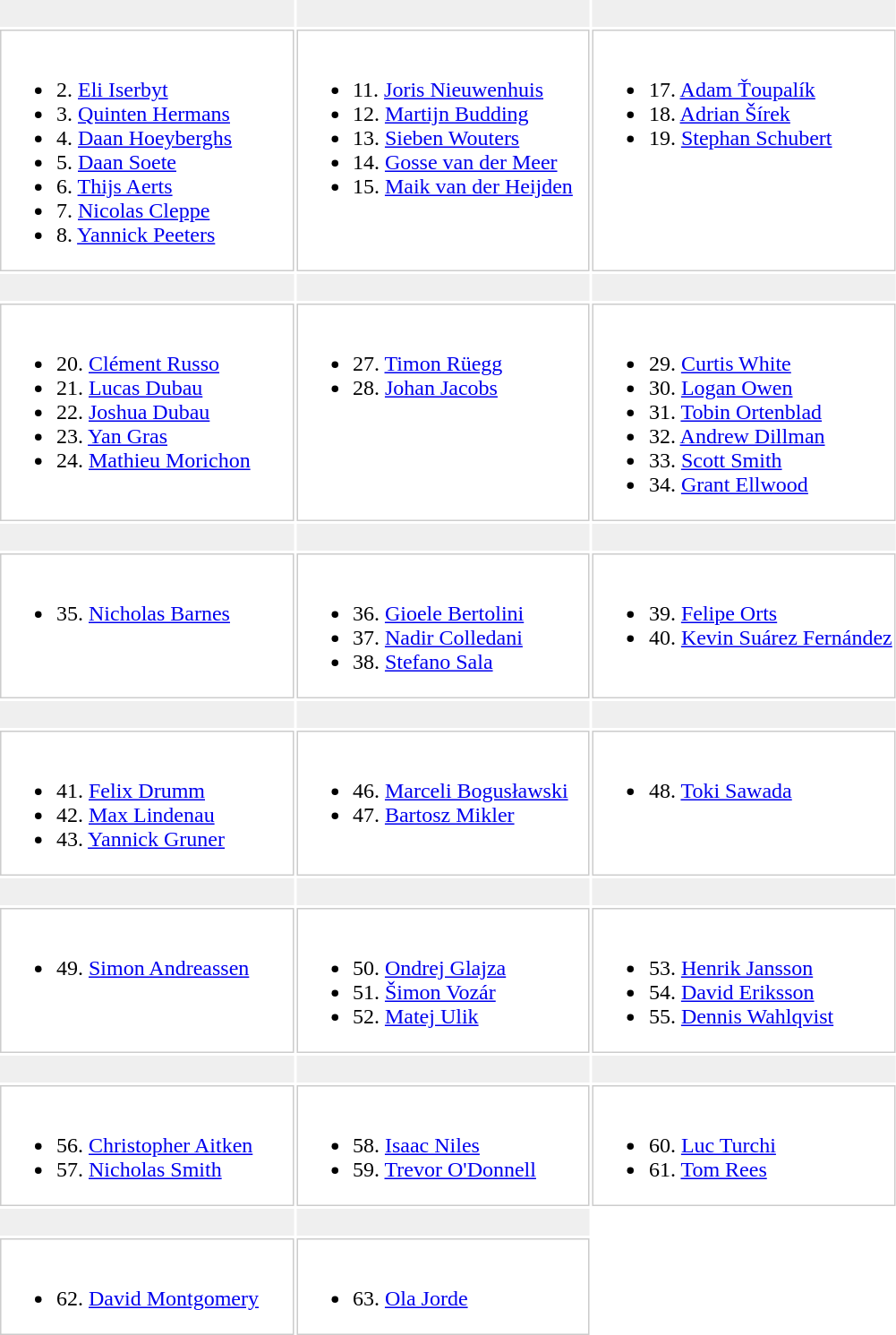<table>
<tr align=center bgcolor="#EFEFEF">
<td width="33%"><br></td>
<td width="33%"><br></td>
<td width="34%"><br></td>
</tr>
<tr valign="top">
<td style="border:solid; border-width:1px; border-color:#CCCCCC;"><br><ul><li>2. <a href='#'>Eli Iserbyt</a></li><li>3. <a href='#'>Quinten Hermans</a></li><li>4. <a href='#'>Daan Hoeyberghs</a></li><li>5. <a href='#'>Daan Soete</a></li><li>6. <a href='#'>Thijs Aerts</a></li><li>7. <a href='#'>Nicolas Cleppe</a></li><li>8. <a href='#'>Yannick Peeters</a></li></ul></td>
<td style="border:solid; border-width:1px; border-color:#CCCCCC;"><br><ul><li>11. <a href='#'>Joris Nieuwenhuis</a></li><li>12. <a href='#'>Martijn Budding</a></li><li>13. <a href='#'>Sieben Wouters</a></li><li>14. <a href='#'>Gosse van der Meer</a></li><li>15. <a href='#'>Maik van der Heijden</a></li></ul></td>
<td style="border:solid; border-width:1px; border-color:#CCCCCC;"><br><ul><li>17. <a href='#'>Adam Ťoupalík</a></li><li>18. <a href='#'>Adrian Šírek</a></li><li>19. <a href='#'>Stephan Schubert</a></li></ul></td>
</tr>
<tr align=center bgcolor="#EFEFEF">
<td><br></td>
<td width="33%"><br></td>
<td width="34%"><br></td>
</tr>
<tr valign="top">
<td style="border:solid; border-width:1px; border-color:#CCCCCC;"><br><ul><li>20. <a href='#'>Clément Russo</a></li><li>21. <a href='#'>Lucas Dubau</a></li><li>22. <a href='#'>Joshua Dubau</a></li><li>23. <a href='#'>Yan Gras</a></li><li>24. <a href='#'>Mathieu Morichon</a></li></ul></td>
<td style="border:solid; border-width:1px; border-color:#CCCCCC;"><br><ul><li>27. <a href='#'>Timon Rüegg</a></li><li>28. <a href='#'>Johan Jacobs</a></li></ul></td>
<td style="border:solid; border-width:1px; border-color:#CCCCCC;"><br><ul><li>29. <a href='#'>Curtis White</a></li><li>30. <a href='#'>Logan Owen</a></li><li>31. <a href='#'>Tobin Ortenblad</a></li><li>32. <a href='#'>Andrew Dillman</a></li><li>33. <a href='#'>Scott Smith</a></li><li>34. <a href='#'>Grant Ellwood</a></li></ul></td>
</tr>
<tr align=center bgcolor="#EFEFEF">
<td><br></td>
<td width="33%"><br></td>
<td width="34%"><br></td>
</tr>
<tr valign="top">
<td style="border:solid; border-width:1px; border-color:#CCCCCC;"><br><ul><li>35. <a href='#'>Nicholas Barnes</a></li></ul></td>
<td style="border:solid; border-width:1px; border-color:#CCCCCC;"><br><ul><li>36. <a href='#'>Gioele Bertolini</a></li><li>37. <a href='#'>Nadir Colledani</a></li><li>38. <a href='#'>Stefano Sala</a></li></ul></td>
<td style="border:solid; border-width:1px; border-color:#CCCCCC;"><br><ul><li>39. <a href='#'>Felipe Orts</a></li><li>40. <a href='#'>Kevin Suárez Fernández</a></li></ul></td>
</tr>
<tr align=center bgcolor="#EFEFEF">
<td><br></td>
<td width="33%"><br></td>
<td width="34%"><br></td>
</tr>
<tr valign="top">
<td style="border:solid; border-width:1px; border-color:#CCCCCC;"><br><ul><li>41. <a href='#'>Felix Drumm</a></li><li>42. <a href='#'>Max Lindenau</a></li><li>43. <a href='#'>Yannick Gruner</a></li></ul></td>
<td style="border:solid; border-width:1px; border-color:#CCCCCC;"><br><ul><li>46. <a href='#'>Marceli Bogusławski</a></li><li>47. <a href='#'>Bartosz Mikler</a></li></ul></td>
<td style="border:solid; border-width:1px; border-color:#CCCCCC;"><br><ul><li>48. <a href='#'>Toki Sawada</a></li></ul></td>
</tr>
<tr align=center bgcolor="#EFEFEF">
<td><br></td>
<td width="33%"><br></td>
<td width="34%"><br></td>
</tr>
<tr valign="top">
<td style="border:solid; border-width:1px; border-color:#CCCCCC;"><br><ul><li>49. <a href='#'>Simon Andreassen</a></li></ul></td>
<td style="border:solid; border-width:1px; border-color:#CCCCCC;"><br><ul><li>50. <a href='#'>Ondrej Glajza</a></li><li>51. <a href='#'>Šimon Vozár</a></li><li>52. <a href='#'>Matej Ulik</a></li></ul></td>
<td style="border:solid; border-width:1px; border-color:#CCCCCC;"><br><ul><li>53. <a href='#'>Henrik Jansson</a></li><li>54. <a href='#'>David Eriksson</a></li><li>55. <a href='#'>Dennis Wahlqvist</a></li></ul></td>
</tr>
<tr align=center bgcolor="#EFEFEF">
<td><br></td>
<td width="33%"><br></td>
<td width="34%"><br></td>
</tr>
<tr valign="top">
<td style="border:solid; border-width:1px; border-color:#CCCCCC;"><br><ul><li>56. <a href='#'>Christopher Aitken</a></li><li>57. <a href='#'>Nicholas Smith</a></li></ul></td>
<td style="border:solid; border-width:1px; border-color:#CCCCCC;"><br><ul><li>58. <a href='#'>Isaac Niles</a></li><li>59. <a href='#'>Trevor O'Donnell</a></li></ul></td>
<td style="border:solid; border-width:1px; border-color:#CCCCCC;"><br><ul><li>60. <a href='#'>Luc Turchi</a></li><li>61. <a href='#'>Tom Rees</a></li></ul></td>
</tr>
<tr align=center bgcolor="#EFEFEF">
<td><br></td>
<td width="33%"><br></td>
</tr>
<tr valign="top">
<td style="border:solid; border-width:1px; border-color:#CCCCCC;"><br><ul><li>62. <a href='#'>David Montgomery</a></li></ul></td>
<td style="border:solid; border-width:1px; border-color:#CCCCCC;"><br><ul><li>63. <a href='#'>Ola Jorde</a></li></ul></td>
</tr>
</table>
